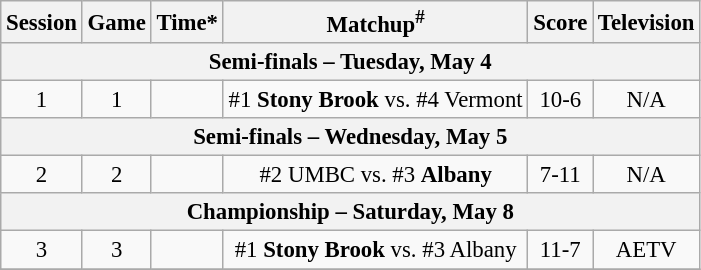<table class="wikitable" style="font-size: 95%">
<tr>
<th>Session</th>
<th>Game</th>
<th>Time*</th>
<th>Matchup<sup>#</sup></th>
<th>Score</th>
<th>Television</th>
</tr>
<tr>
<th colspan=6>Semi-finals – Tuesday, May 4</th>
</tr>
<tr>
<td rowspan=1 align=center>1</td>
<td align=center>1</td>
<td align=right></td>
<td align=center>#1 <strong>Stony Brook</strong> vs. #4 Vermont</td>
<td align=center>10-6</td>
<td rowspan=1 align=center>N/A</td>
</tr>
<tr>
<th colspan=6>Semi-finals – Wednesday, May 5</th>
</tr>
<tr>
<td rowspan=1 align=center>2</td>
<td align=center>2</td>
<td align=right></td>
<td align=center>#2 UMBC vs. #3 <strong>Albany</strong></td>
<td align=center>7-11</td>
<td rowspan=1 align=center>N/A</td>
</tr>
<tr>
<th colspan=6>Championship – Saturday, May 8</th>
</tr>
<tr>
<td rowspan=1 align=center>3</td>
<td align=center>3</td>
<td align=right></td>
<td align=center>#1 <strong>Stony Brook</strong> vs. #3 Albany</td>
<td align=center>11-7</td>
<td rowspan=1 align=center>AETV</td>
</tr>
<tr>
</tr>
</table>
